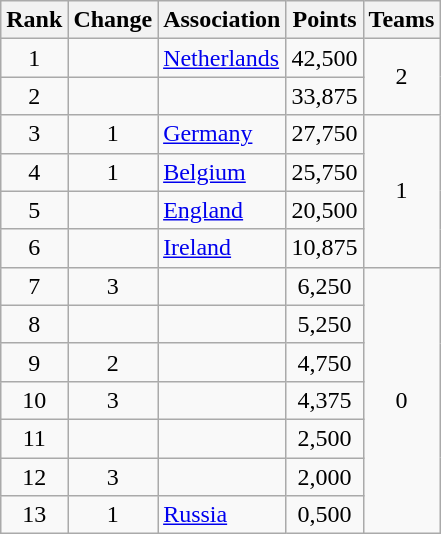<table class = "wikitable" style = "text-align:center">
<tr>
<th>Rank</th>
<th>Change</th>
<th>Association</th>
<th>Points</th>
<th>Teams</th>
</tr>
<tr>
<td>1</td>
<td></td>
<td align=left> <a href='#'>Netherlands</a></td>
<td>42,500</td>
<td rowspan=2>2</td>
</tr>
<tr>
<td>2</td>
<td></td>
<td align=left></td>
<td>33,875</td>
</tr>
<tr>
<td>3</td>
<td> 1</td>
<td align=left> <a href='#'>Germany</a></td>
<td>27,750</td>
<td rowspan=4>1</td>
</tr>
<tr>
<td>4</td>
<td> 1</td>
<td align=left> <a href='#'>Belgium</a></td>
<td>25,750</td>
</tr>
<tr>
<td>5</td>
<td></td>
<td align=left> <a href='#'>England</a></td>
<td>20,500</td>
</tr>
<tr>
<td>6</td>
<td></td>
<td align=left> <a href='#'>Ireland</a></td>
<td>10,875</td>
</tr>
<tr>
<td>7</td>
<td> 3</td>
<td align=left></td>
<td>6,250</td>
<td rowspan=7>0</td>
</tr>
<tr>
<td>8</td>
<td></td>
<td align=left></td>
<td>5,250</td>
</tr>
<tr>
<td>9</td>
<td> 2</td>
<td align=left></td>
<td>4,750</td>
</tr>
<tr>
<td>10</td>
<td> 3</td>
<td align=left></td>
<td>4,375</td>
</tr>
<tr>
<td>11</td>
<td></td>
<td align=left></td>
<td>2,500</td>
</tr>
<tr>
<td>12</td>
<td> 3</td>
<td align=left></td>
<td>2,000</td>
</tr>
<tr>
<td>13</td>
<td> 1</td>
<td align=left> <a href='#'>Russia</a></td>
<td>0,500</td>
</tr>
</table>
